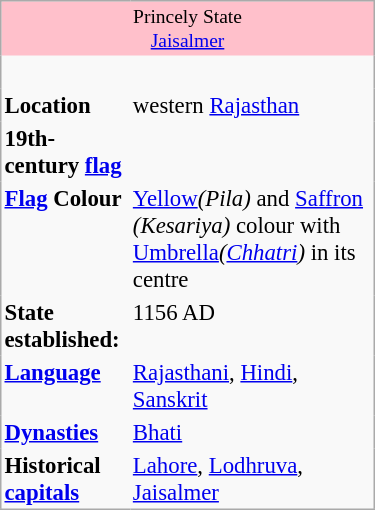<table class="infobox"  cellpadding="2" cellspacing="2" style="width:250px; border-collapse:collapse; font-size:95%;">
<tr>
<td colspan="2" style="margin-left:inherit; background:pink; text-align:center; font-size:small;">Princely State<br><a href='#'>Jaisalmer</a></td>
</tr>
<tr style="text-align:center;">
<td colspan="2"><br></td>
</tr>
<tr style="vertical-align: top;">
<td><strong>Location</strong></td>
<td>western <a href='#'>Rajasthan</a></td>
</tr>
<tr style="vertical-align: top;">
<td><strong>19th-century <a href='#'>flag</a></strong></td>
<td></td>
</tr>
<tr>
<td><strong><a href='#'>Flag</a> Colour</strong></td>
<td><a href='#'>Yellow</a><em>(Pila)</em> and <a href='#'>Saffron</a> <em>(Kesariya)</em> colour with <a href='#'>Umbrella</a><em>(<a href='#'>Chhatri</a>)</em> in its centre</td>
</tr>
<tr style="vertical-align: top;">
<td><strong>State established:</strong></td>
<td>1156 AD</td>
</tr>
<tr style="vertical-align: top;">
<td><strong><a href='#'>Language</a></strong></td>
<td><a href='#'>Rajasthani</a>, <a href='#'>Hindi</a>, <a href='#'>Sanskrit</a></td>
</tr>
<tr style="vertical-align: top;">
<td><strong><a href='#'>Dynasties</a></strong></td>
<td><a href='#'>Bhati</a></td>
</tr>
<tr style="vertical-align: top;">
<td><strong>Historical <a href='#'>capitals</a></strong></td>
<td><a href='#'>Lahore</a>, <a href='#'>Lodhruva</a>, <a href='#'>Jaisalmer</a></td>
</tr>
<tr style="vertical-align: top;">
</tr>
</table>
